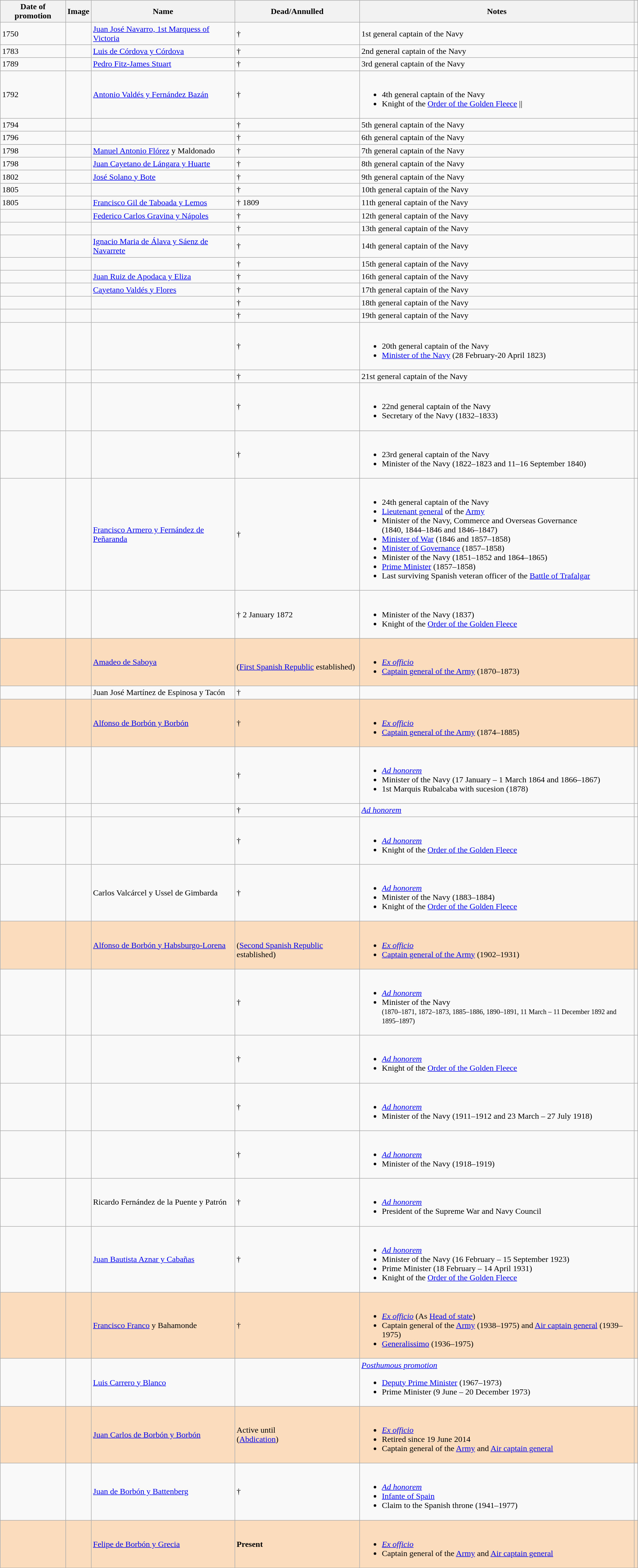<table class="wikitable sortable">
<tr>
<th>Date of promotion<br></th>
<th class=unsortable>Image<br></th>
<th>Name<br></th>
<th>Dead/Annulled<br></th>
<th class=unsortable>Notes</th>
<th class=unsortable></th>
</tr>
<tr>
<td>1750</td>
<td></td>
<td><a href='#'>Juan José Navarro, 1st Marquess of Victoria</a></td>
<td>† </td>
<td>1st general captain of the Navy</td>
<td></td>
</tr>
<tr>
<td>1783</td>
<td></td>
<td><a href='#'>Luis de Córdova y Córdova</a></td>
<td>† </td>
<td>2nd general captain of the Navy</td>
<td></td>
</tr>
<tr>
<td>1789</td>
<td></td>
<td><a href='#'>Pedro Fitz-James Stuart</a></td>
<td>† </td>
<td>3rd general captain of the Navy</td>
<td></td>
</tr>
<tr>
<td>1792</td>
<td></td>
<td><a href='#'>Antonio Valdés y Fernández Bazán</a></td>
<td>† </td>
<td><br><ul><li>4th general captain of the Navy</li><li>Knight of the <a href='#'>Order of the Golden Fleece</a> || </li></ul></td>
</tr>
<tr>
<td>1794</td>
<td></td>
<td></td>
<td>† </td>
<td>5th general captain of the Navy</td>
<td></td>
</tr>
<tr>
<td>1796</td>
<td></td>
<td></td>
<td>† </td>
<td>6th general captain of the Navy</td>
<td></td>
</tr>
<tr>
<td>1798</td>
<td></td>
<td><a href='#'>Manuel Antonio Flórez</a> y Maldonado</td>
<td>† </td>
<td>7th general captain of the Navy</td>
<td></td>
</tr>
<tr>
<td>1798</td>
<td></td>
<td><a href='#'>Juan Cayetano de Lángara y Huarte</a></td>
<td>† </td>
<td>8th general captain of the Navy</td>
<td></td>
</tr>
<tr>
<td>1802</td>
<td></td>
<td><a href='#'>José Solano y Bote</a></td>
<td>† </td>
<td>9th general captain of the Navy</td>
<td></td>
</tr>
<tr>
<td>1805</td>
<td></td>
<td></td>
<td>† </td>
<td>10th general captain of the Navy</td>
<td></td>
</tr>
<tr>
<td>1805</td>
<td></td>
<td><a href='#'>Francisco Gil de Taboada y Lemos</a></td>
<td>† 1809</td>
<td>11th general captain of the Navy</td>
<td></td>
</tr>
<tr>
<td></td>
<td></td>
<td><a href='#'>Federico Carlos Gravina y Nápoles</a></td>
<td>† </td>
<td>12th general captain of the Navy</td>
<td></td>
</tr>
<tr>
<td></td>
<td></td>
<td></td>
<td>† </td>
<td>13th general captain of the Navy</td>
<td></td>
</tr>
<tr>
<td></td>
<td></td>
<td><a href='#'>Ignacio Maria de Álava y Sáenz de Navarrete</a></td>
<td>† </td>
<td>14th general captain of the Navy</td>
<td></td>
</tr>
<tr>
<td></td>
<td></td>
<td></td>
<td>† </td>
<td>15th general captain of the Navy</td>
<td></td>
</tr>
<tr>
<td></td>
<td></td>
<td><a href='#'>Juan Ruiz de Apodaca y Eliza</a></td>
<td>† </td>
<td>16th general captain of the Navy</td>
<td></td>
</tr>
<tr>
<td></td>
<td></td>
<td><a href='#'>Cayetano Valdés y Flores</a></td>
<td>† </td>
<td>17th general captain of the Navy</td>
<td></td>
</tr>
<tr>
<td></td>
<td></td>
<td></td>
<td>† </td>
<td>18th general captain of the Navy</td>
<td><br></td>
</tr>
<tr>
<td></td>
<td></td>
<td></td>
<td>† </td>
<td>19th general captain of the Navy</td>
<td></td>
</tr>
<tr>
<td></td>
<td></td>
<td></td>
<td>† </td>
<td><br><ul><li>20th general captain of the Navy</li><li><a href='#'>Minister of the Navy</a> (28 February-20 April 1823)</li></ul></td>
<td></td>
</tr>
<tr>
<td></td>
<td></td>
<td></td>
<td>† </td>
<td>21st general captain of the Navy</td>
<td></td>
</tr>
<tr>
<td></td>
<td></td>
<td></td>
<td>† </td>
<td><br><ul><li>22nd general captain of the Navy</li><li>Secretary of the Navy (1832–1833)</li></ul></td>
<td></td>
</tr>
<tr>
<td></td>
<td></td>
<td></td>
<td>† </td>
<td><br><ul><li>23rd general captain of the Navy</li><li>Minister of the Navy (1822–1823 and 11–16 September 1840)</li></ul></td>
<td></td>
</tr>
<tr>
<td></td>
<td></td>
<td><a href='#'>Francisco Armero y Fernández de Peñaranda</a></td>
<td>† </td>
<td><br><ul><li>24th general captain of the Navy</li><li><a href='#'>Lieutenant general</a> of the <a href='#'>Army</a></li><li>Minister of the Navy, Commerce and Overseas Governance<br>(1840, 1844–1846 and 1846–1847)</li><li><a href='#'>Minister of War</a> (1846 and 1857–1858)</li><li><a href='#'>Minister of Governance</a> (1857–1858)</li><li>Minister of the Navy (1851–1852 and 1864–1865)</li><li><a href='#'>Prime Minister</a> (1857–1858)</li><li>Last surviving Spanish veteran officer of the <a href='#'>Battle of Trafalgar</a></li></ul></td>
<td></td>
</tr>
<tr>
<td></td>
<td></td>
<td></td>
<td>† 2 January 1872</td>
<td><br><ul><li>Minister of the Navy (1837)</li><li>Knight of the <a href='#'>Order of the Golden Fleece</a></li></ul></td>
<td></td>
</tr>
<tr bgcolor="#FBDDBD">
<td></td>
<td></td>
<td><a href='#'>Amadeo de Saboya</a></td>
<td><br>(<a href='#'>First Spanish Republic</a> established)</td>
<td><br><ul><li><em><a href='#'>Ex officio</a></em></li><li><a href='#'>Captain general of the Army</a> (1870–1873)</li></ul></td>
<td></td>
</tr>
<tr>
<td></td>
<td></td>
<td>Juan José Martínez de Espinosa y Tacón</td>
<td>† </td>
<td></td>
<td></td>
</tr>
<tr bgcolor="#FBDDBD">
<td></td>
<td></td>
<td><a href='#'>Alfonso de Borbón y Borbón</a></td>
<td>† </td>
<td><br><ul><li><em><a href='#'>Ex officio</a></em></li><li><a href='#'>Captain general of the Army</a> (1874–1885)</li></ul></td>
<td></td>
</tr>
<tr>
<td></td>
<td></td>
<td></td>
<td>† </td>
<td><br><ul><li><em><a href='#'>Ad honorem</a></em></li><li>Minister of the Navy (17 January – 1 March 1864 and 1866–1867)</li><li>1st Marquis Rubalcaba with sucesion (1878)</li></ul></td>
<td></td>
</tr>
<tr>
<td></td>
<td></td>
<td></td>
<td>† </td>
<td><em><a href='#'>Ad honorem</a></em></td>
<td></td>
</tr>
<tr>
<td></td>
<td></td>
<td></td>
<td>† </td>
<td><br><ul><li><em><a href='#'>Ad honorem</a></em></li><li>Knight of the <a href='#'>Order of the Golden Fleece</a></li></ul></td>
<td></td>
</tr>
<tr>
<td></td>
<td></td>
<td>Carlos Valcárcel y Ussel de Gimbarda</td>
<td>† </td>
<td><br><ul><li><em><a href='#'>Ad honorem</a></em></li><li>Minister of the Navy (1883–1884)</li><li>Knight of the <a href='#'>Order of the Golden Fleece</a></li></ul></td>
<td></td>
</tr>
<tr bgcolor="#FBDDBD">
<td></td>
<td></td>
<td><a href='#'>Alfonso de Borbón y Habsburgo-Lorena</a></td>
<td><br>(<a href='#'>Second Spanish Republic</a> established)</td>
<td><br><ul><li><em><a href='#'>Ex officio</a></em></li><li><a href='#'>Captain general of the Army</a> (1902–1931)</li></ul></td>
<td></td>
</tr>
<tr>
<td></td>
<td></td>
<td></td>
<td>† </td>
<td><br><ul><li><em><a href='#'>Ad honorem</a></em></li><li>Minister of the Navy<br><small>(1870–1871, 1872–1873, 1885–1886, 1890–1891, 11 March – 11 December 1892 and 1895–1897)</small></li></ul></td>
<td></td>
</tr>
<tr>
<td></td>
<td></td>
<td></td>
<td>† </td>
<td><br><ul><li><em><a href='#'>Ad honorem</a></em></li><li>Knight of the <a href='#'>Order of the Golden Fleece</a></li></ul></td>
<td></td>
</tr>
<tr>
<td></td>
<td></td>
<td></td>
<td>† </td>
<td><br><ul><li><em><a href='#'>Ad honorem</a></em></li><li>Minister of the Navy (1911–1912 and 23 March – 27 July 1918)</li></ul></td>
<td></td>
</tr>
<tr>
<td></td>
<td></td>
<td></td>
<td>† </td>
<td><br><ul><li><em><a href='#'>Ad honorem</a></em></li><li>Minister of the Navy (1918–1919)</li></ul></td>
<td><br></td>
</tr>
<tr>
<td></td>
<td></td>
<td>Ricardo Fernández de la Puente y Patrón</td>
<td>† </td>
<td><br><ul><li><em><a href='#'>Ad honorem</a></em></li><li>President of the Supreme War and Navy Council</li></ul></td>
<td></td>
</tr>
<tr>
<td></td>
<td></td>
<td><a href='#'>Juan Bautista Aznar y Cabañas</a></td>
<td>† </td>
<td><br><ul><li><em><a href='#'>Ad honorem</a></em></li><li>Minister of the Navy (16 February – 15 September 1923)</li><li>Prime Minister (18 February – 14 April 1931)</li><li>Knight of the <a href='#'>Order of the Golden Fleece</a></li></ul></td>
<td></td>
</tr>
<tr bgcolor="#FBDDBD">
<td></td>
<td></td>
<td><a href='#'>Francisco Franco</a> y Bahamonde</td>
<td>† </td>
<td><br><ul><li><em><a href='#'>Ex officio</a></em> (As <a href='#'>Head of state</a>)</li><li>Captain general of the <a href='#'>Army</a> (1938–1975) and <a href='#'>Air captain general</a> (1939–1975)</li><li><a href='#'>Generalissimo</a> (1936–1975)</li></ul></td>
<td></td>
</tr>
<tr>
<td></td>
<td></td>
<td><a href='#'>Luis Carrero y Blanco</a></td>
<td></td>
<td><em><a href='#'>Posthumous promotion</a></em><br><ul><li><a href='#'>Deputy Prime Minister</a> (1967–1973)</li><li>Prime Minister (9 June – 20 December 1973)</li></ul></td>
<td></td>
</tr>
<tr bgcolor="#FBDDBD">
<td></td>
<td></td>
<td><a href='#'>Juan Carlos de Borbón y Borbón</a></td>
<td>Active until <br>(<a href='#'>Abdication</a>)</td>
<td><br><ul><li><em><a href='#'>Ex officio</a></em></li><li>Retired since 19 June 2014</li><li>Captain general of the <a href='#'>Army</a> and <a href='#'>Air captain general</a></li></ul></td>
<td></td>
</tr>
<tr>
<td></td>
<td></td>
<td><a href='#'>Juan de Borbón y Battenberg</a></td>
<td>† </td>
<td><br><ul><li><em><a href='#'>Ad honorem</a></em></li><li><a href='#'>Infante of Spain</a></li><li>Claim to the Spanish throne (1941–1977)</li></ul></td>
<td></td>
</tr>
<tr bgcolor="#FBDDBD">
<td></td>
<td></td>
<td><a href='#'>Felipe de Borbón y Grecia</a></td>
<td><strong>Present</strong></td>
<td><br><ul><li><em><a href='#'>Ex officio</a></em></li><li>Captain general of the <a href='#'>Army</a> and <a href='#'>Air captain general</a></li></ul></td>
<td></td>
</tr>
</table>
